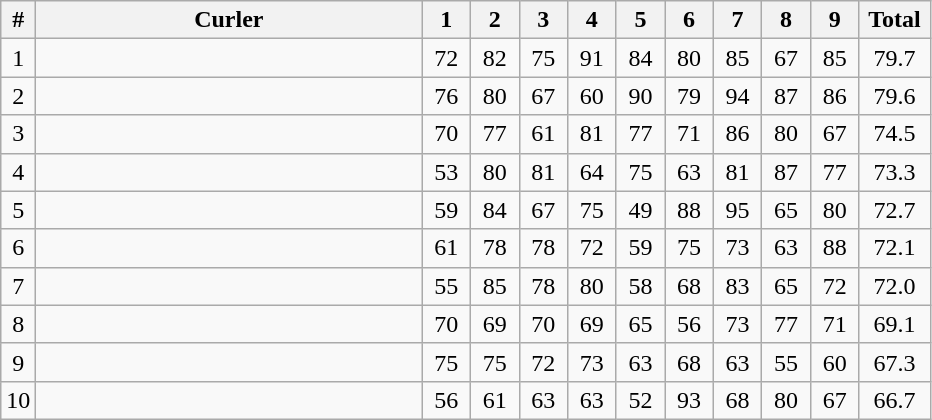<table class="wikitable sortable" style="text-align:center">
<tr>
<th>#</th>
<th width=250>Curler</th>
<th width=25>1</th>
<th width=25>2</th>
<th width=25>3</th>
<th width=25>4</th>
<th width=25>5</th>
<th width=25>6</th>
<th width=25>7</th>
<th width=25>8</th>
<th width=25>9</th>
<th width=40>Total</th>
</tr>
<tr>
<td>1</td>
<td align=left></td>
<td>72</td>
<td>82</td>
<td>75</td>
<td>91</td>
<td>84</td>
<td>80</td>
<td>85</td>
<td>67</td>
<td>85</td>
<td>79.7</td>
</tr>
<tr>
<td>2</td>
<td align=left></td>
<td>76</td>
<td>80</td>
<td>67</td>
<td>60</td>
<td>90</td>
<td>79</td>
<td>94</td>
<td>87</td>
<td>86</td>
<td>79.6</td>
</tr>
<tr>
<td>3</td>
<td align=left></td>
<td>70</td>
<td>77</td>
<td>61</td>
<td>81</td>
<td>77</td>
<td>71</td>
<td>86</td>
<td>80</td>
<td>67</td>
<td>74.5</td>
</tr>
<tr>
<td>4</td>
<td align=left></td>
<td>53</td>
<td>80</td>
<td>81</td>
<td>64</td>
<td>75</td>
<td>63</td>
<td>81</td>
<td>87</td>
<td>77</td>
<td>73.3</td>
</tr>
<tr>
<td>5</td>
<td align=left></td>
<td>59</td>
<td>84</td>
<td>67</td>
<td>75</td>
<td>49</td>
<td>88</td>
<td>95</td>
<td>65</td>
<td>80</td>
<td>72.7</td>
</tr>
<tr>
<td>6</td>
<td align=left></td>
<td>61</td>
<td>78</td>
<td>78</td>
<td>72</td>
<td>59</td>
<td>75</td>
<td>73</td>
<td>63</td>
<td>88</td>
<td>72.1</td>
</tr>
<tr>
<td>7</td>
<td align=left></td>
<td>55</td>
<td>85</td>
<td>78</td>
<td>80</td>
<td>58</td>
<td>68</td>
<td>83</td>
<td>65</td>
<td>72</td>
<td>72.0</td>
</tr>
<tr>
<td>8</td>
<td align=left></td>
<td>70</td>
<td>69</td>
<td>70</td>
<td>69</td>
<td>65</td>
<td>56</td>
<td>73</td>
<td>77</td>
<td>71</td>
<td>69.1</td>
</tr>
<tr>
<td>9</td>
<td align=left></td>
<td>75</td>
<td>75</td>
<td>72</td>
<td>73</td>
<td>63</td>
<td>68</td>
<td>63</td>
<td>55</td>
<td>60</td>
<td>67.3</td>
</tr>
<tr>
<td>10</td>
<td align=left></td>
<td>56</td>
<td>61</td>
<td>63</td>
<td>63</td>
<td>52</td>
<td>93</td>
<td>68</td>
<td>80</td>
<td>67</td>
<td>66.7</td>
</tr>
</table>
